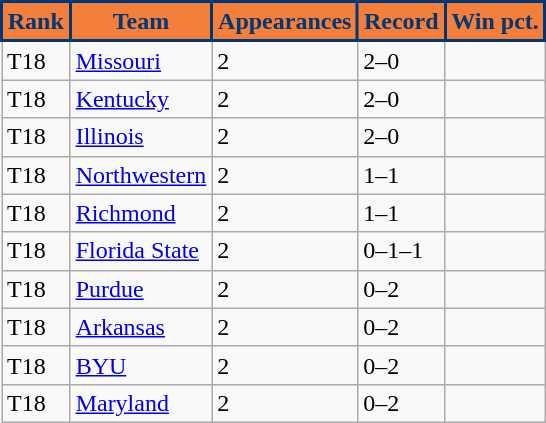<table class="wikitable">
<tr>
<th style="background:#f47f3b; color:#003876; border: 2px solid #003876;">Rank</th>
<th style="background:#f47f3b; color:#003876; border: 2px solid #003876;">Team</th>
<th style="background:#f47f3b; color:#003876; border: 2px solid #003876;">Appearances</th>
<th style="background:#f47f3b; color:#003876; border: 2px solid #003876;">Record</th>
<th style="background:#f47f3b; color:#003876; border: 2px solid #003876;">Win pct.</th>
</tr>
<tr>
<td>T18</td>
<td><a href='#'>Missouri</a></td>
<td>2</td>
<td>2–0</td>
<td></td>
</tr>
<tr>
<td>T18</td>
<td><a href='#'>Kentucky</a></td>
<td>2</td>
<td>2–0</td>
<td></td>
</tr>
<tr>
<td>T18</td>
<td><a href='#'>Illinois</a></td>
<td>2</td>
<td>2–0</td>
<td></td>
</tr>
<tr>
<td>T18</td>
<td><a href='#'>Northwestern</a></td>
<td>2</td>
<td>1–1</td>
<td></td>
</tr>
<tr>
<td>T18</td>
<td><a href='#'>Richmond</a></td>
<td>2</td>
<td>1–1</td>
<td></td>
</tr>
<tr>
<td>T18</td>
<td><a href='#'>Florida State</a></td>
<td>2</td>
<td>0–1–1</td>
<td></td>
</tr>
<tr>
<td>T18</td>
<td><a href='#'>Purdue</a></td>
<td>2</td>
<td>0–2</td>
<td></td>
</tr>
<tr>
<td>T18</td>
<td><a href='#'>Arkansas</a></td>
<td>2</td>
<td>0–2</td>
<td></td>
</tr>
<tr>
<td>T18</td>
<td><a href='#'>BYU</a></td>
<td>2</td>
<td>0–2</td>
<td></td>
</tr>
<tr>
<td>T18</td>
<td><a href='#'>Maryland</a></td>
<td>2</td>
<td>0–2</td>
<td></td>
</tr>
</table>
